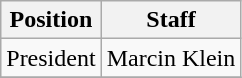<table class=wikitable>
<tr>
<th>Position</th>
<th>Staff</th>
</tr>
<tr>
<td>President</td>
<td> Marcin Klein</td>
</tr>
<tr>
</tr>
</table>
